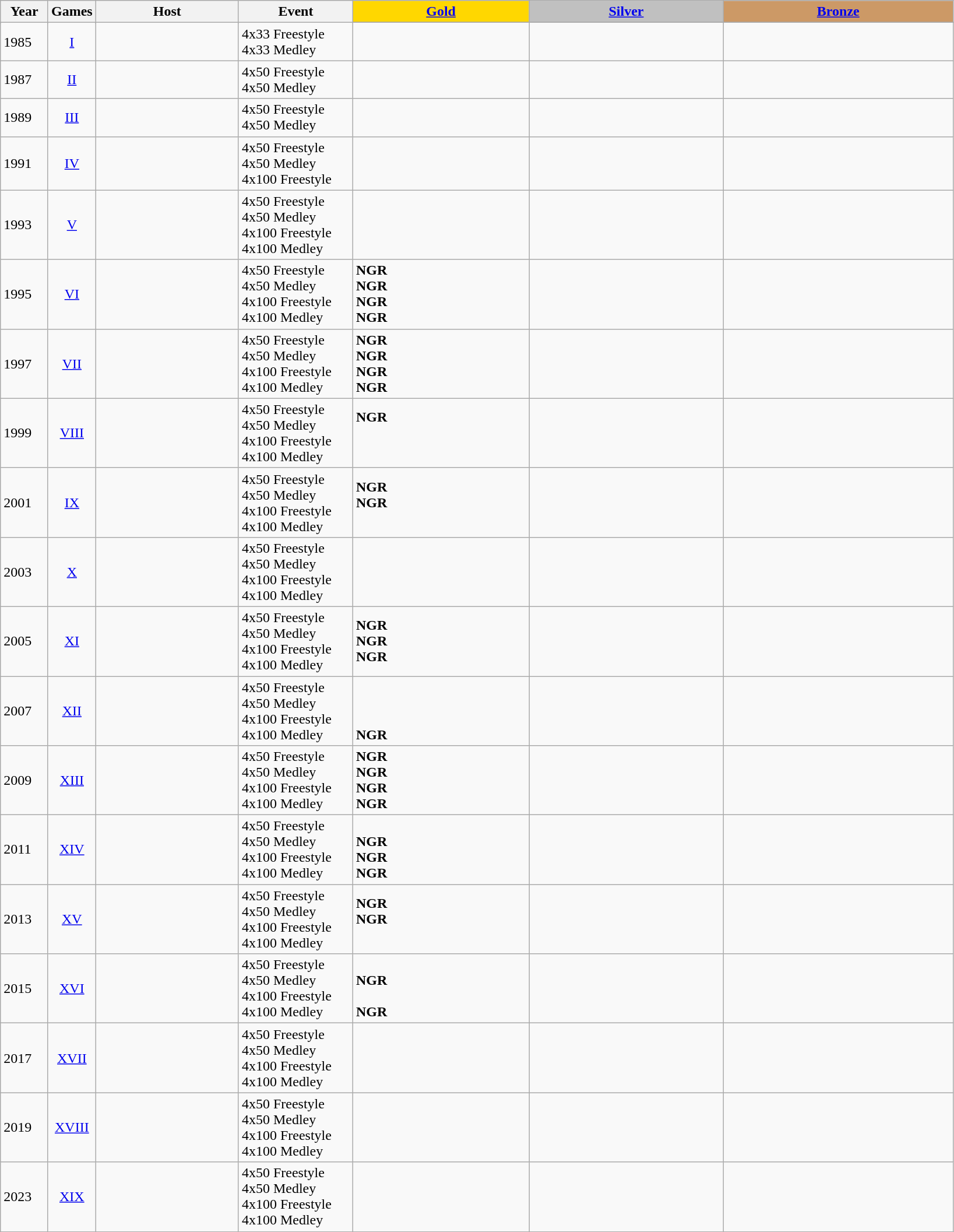<table class="sortable wikitable collapsible collapsed">
<tr>
<th rowspan="2" style="width:5%;">Year</th>
<th rowspan="2" style="width:5%;">Games</th>
<th rowspan="2" style="width:15%;">Host</th>
<th rowspan="2" style="width:12%;">Event</th>
<th style="background-color: gold"><a href='#'>Gold</a></th>
<th style="background-color: silver"><a href='#'>Silver</a></th>
<th style="background-color: #CC9966"><a href='#'>Bronze</a></th>
</tr>
<tr>
</tr>
<tr>
<td>1985</td>
<td align=center><a href='#'>I</a></td>
<td align="left"></td>
<td>4x33 Freestyle <br> 4x33 Medley</td>
<td align="left"> <br> </td>
<td align="left"> <br> </td>
<td align="left"> <br> </td>
</tr>
<tr>
<td>1987</td>
<td align=center><a href='#'>II</a></td>
<td align="left"></td>
<td>4x50 Freestyle <br> 4x50 Medley</td>
<td align="left"> <br> </td>
<td align="left"> <br> </td>
<td align="left"> <br> </td>
</tr>
<tr>
<td>1989</td>
<td align=center><a href='#'>III</a></td>
<td align="left"></td>
<td>4x50 Freestyle <br> 4x50 Medley</td>
<td align="left"> <br> </td>
<td align="left"> <br> </td>
<td align="left"> <br> </td>
</tr>
<tr>
<td>1991</td>
<td align=center><a href='#'>IV</a></td>
<td align="left"></td>
<td>4x50 Freestyle <br> 4x50 Medley <br> 4x100 Freestyle</td>
<td align="left"> <br>  <br> </td>
<td align="left"> <br>  <br> </td>
<td align="left"> <br>  <br> </td>
</tr>
<tr>
<td>1993</td>
<td align=center><a href='#'>V</a></td>
<td align="left"></td>
<td>4x50 Freestyle <br> 4x50 Medley <br> 4x100 Freestyle <br> 4x100 Medley</td>
<td align="left"> <br>  <br>  <br> </td>
<td align="left"> <br>  <br>  <br> </td>
<td align="left"> <br>  <br>  <br> </td>
</tr>
<tr>
<td>1995</td>
<td align=center><a href='#'>VI</a></td>
<td align="left"></td>
<td>4x50 Freestyle <br> 4x50 Medley <br> 4x100 Freestyle <br> 4x100 Medley</td>
<td align="left"> <strong>NGR</strong> <br>  <strong>NGR</strong> <br>  <strong>NGR</strong> <br>  <strong>NGR</strong></td>
<td align="left"> <br>  <br>  <br> </td>
<td align="left"> <br>  <br>  <br> </td>
</tr>
<tr>
<td>1997</td>
<td align=center><a href='#'>VII</a></td>
<td align="left"></td>
<td>4x50 Freestyle <br> 4x50 Medley <br> 4x100 Freestyle <br> 4x100 Medley</td>
<td align="left"> <strong>NGR</strong> <br>   <strong>NGR</strong> <br>  <strong>NGR</strong> <br>  <strong>NGR</strong></td>
<td align="left"> <br>  <br>  <br> </td>
<td align="left"> <br>  <br>  <br> </td>
</tr>
<tr>
<td>1999</td>
<td align=center><a href='#'>VIII</a></td>
<td align="left"></td>
<td>4x50 Freestyle <br> 4x50 Medley <br> 4x100 Freestyle <br> 4x100 Medley</td>
<td align="left"> <strong>NGR</strong> <br>  <br>  <br> </td>
<td align="left"> <br>  <br>  <br> </td>
<td align="left"> <br>  <br>  <br> </td>
</tr>
<tr>
<td>2001</td>
<td align=center><a href='#'>IX</a></td>
<td align="left"></td>
<td>4x50 Freestyle <br> 4x50 Medley <br> 4x100 Freestyle <br> 4x100 Medley</td>
<td align="left"> <strong>NGR</strong> <br>  <strong>NGR</strong> <br>  <br> </td>
<td align="left"> <br>  <br>  <br> </td>
<td align="left"> <br>  <br>  <br> </td>
</tr>
<tr>
<td>2003</td>
<td align=center><a href='#'>X</a></td>
<td align="left"></td>
<td>4x50 Freestyle <br> 4x50 Medley <br> 4x100 Freestyle <br> 4x100 Medley</td>
<td align="left"> <br>  <br>  <br> </td>
<td align="left"> <br>  <br>  <br> </td>
<td align="left"> <br>  <br>  <br> </td>
</tr>
<tr>
<td>2005</td>
<td align=center><a href='#'>XI</a></td>
<td align="left"></td>
<td>4x50 Freestyle <br> 4x50 Medley <br> 4x100 Freestyle <br> 4x100 Medley</td>
<td align="left"> <strong>NGR</strong> <br>  <strong>NGR</strong> <br>  <strong>NGR</strong> <br> </td>
<td align="left"> <br>  <br>  <br> </td>
<td align="left"> <br>  <br>  <br> </td>
</tr>
<tr>
<td>2007</td>
<td align=center><a href='#'>XII</a></td>
<td align="left"></td>
<td>4x50 Freestyle <br> 4x50 Medley <br> 4x100 Freestyle <br> 4x100 Medley</td>
<td align="left"> <br>  <br>  <br>  <strong>NGR</strong></td>
<td align="left"> <br>  <br>  <br> </td>
<td align="left"> <br>  <br>  <br> </td>
</tr>
<tr>
<td>2009</td>
<td align=center><a href='#'>XIII</a></td>
<td align="left"></td>
<td>4x50 Freestyle <br> 4x50 Medley <br> 4x100 Freestyle <br> 4x100 Medley</td>
<td align="left"> <strong>NGR</strong> <br>  <strong>NGR</strong> <br>  <strong>NGR</strong> <br>  <strong>NGR</strong></td>
<td align="left"> <br>  <br>  <br> </td>
<td align="left"> <br>  <br>  <br> </td>
</tr>
<tr>
<td>2011</td>
<td align=center><a href='#'>XIV</a></td>
<td align="left"></td>
<td>4x50 Freestyle <br> 4x50 Medley <br> 4x100 Freestyle <br> 4x100 Medley</td>
<td align="left"> <br>  <strong>NGR</strong> <br>  <strong>NGR</strong> <br>  <strong>NGR</strong></td>
<td align="left"> <br>  <br>  <br> </td>
<td align="left"> <br>  <br>  <br> </td>
</tr>
<tr>
<td>2013</td>
<td align=center><a href='#'>XV</a></td>
<td align="left"></td>
<td>4x50 Freestyle <br> 4x50 Medley <br> 4x100 Freestyle <br> 4x100 Medley</td>
<td align="left"> <strong>NGR</strong> <br>  <strong>NGR</strong> <br>  <br> </td>
<td align="left"> <br>  <br>  <br> </td>
<td align="left"> <br>  <br>  <br> </td>
</tr>
<tr>
<td>2015</td>
<td align=center><a href='#'>XVI</a></td>
<td align="left"></td>
<td>4x50 Freestyle <br> 4x50 Medley <br> 4x100 Freestyle <br> 4x100 Medley</td>
<td align="left"> <br>  <strong>NGR</strong> <br>  <br>  <strong>NGR</strong></td>
<td align="left"> <br>  <br>  <br> </td>
<td align="left"> <br>  <br>  <br> </td>
</tr>
<tr>
<td>2017</td>
<td align=center><a href='#'>XVII</a></td>
<td align="left"></td>
<td>4x50 Freestyle <br> 4x50 Medley <br> 4x100 Freestyle <br> 4x100 Medley</td>
<td align="left"> <br>  <br>  <br> </td>
<td align="left"> <br>  <br>  <br> </td>
<td align="left"> <br>  <br>  <br> </td>
</tr>
<tr>
<td>2019</td>
<td align=center><a href='#'>XVIII</a></td>
<td align="left"></td>
<td>4x50 Freestyle <br> 4x50 Medley <br> 4x100 Freestyle <br> 4x100 Medley</td>
<td align="left"> <br>  <br>  <br> </td>
<td align="left"> <br>  <br>  <br> </td>
<td align="left"> <br>  <br>  <br> </td>
</tr>
<tr>
<td>2023</td>
<td align=center><a href='#'>XIX</a></td>
<td align="left"></td>
<td>4x50 Freestyle <br> 4x50 Medley <br> 4x100 Freestyle <br> 4x100 Medley</td>
<td align="left"> <br>  <br>  <br> </td>
<td align="left"> <br>  <br>  <br> </td>
<td align="left"> <br>  <br>  <br> </td>
</tr>
</table>
